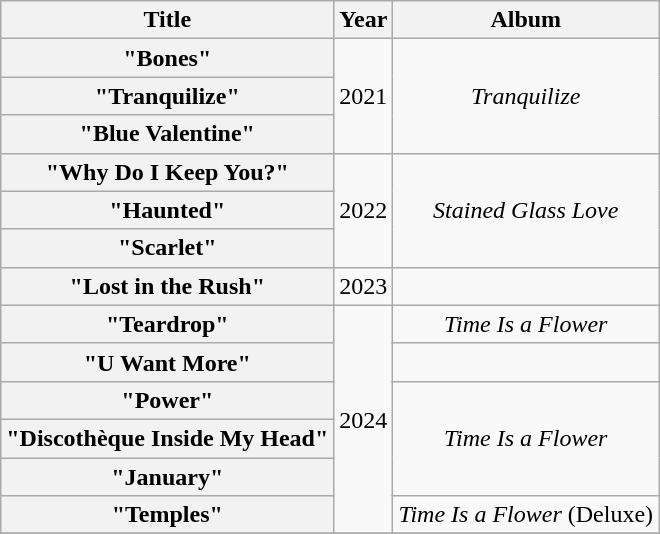<table class="wikitable plainrowheaders" style="text-align:center;">
<tr>
<th scope="col" rowspan="1">Title</th>
<th scope="col" rowspan="1">Year</th>
<th scope="col" rowspan="1">Album</th>
</tr>
<tr>
<th scope="row">"Bones"</th>
<td rowspan="3">2021</td>
<td rowspan="3"><em>Tranquilize</em></td>
</tr>
<tr>
<th scope="row">"Tranquilize"</th>
</tr>
<tr>
<th scope="row">"Blue Valentine"</th>
</tr>
<tr>
<th scope="row">"Why Do I Keep You?"</th>
<td rowspan="3">2022</td>
<td rowspan="3"><em>Stained Glass Love</em></td>
</tr>
<tr>
<th scope="row">"Haunted"</th>
</tr>
<tr>
<th scope="row">"Scarlet"</th>
</tr>
<tr>
<th scope="row">"Lost in the Rush"</th>
<td>2023</td>
<td></td>
</tr>
<tr>
<th scope="row">"Teardrop"</th>
<td rowspan="6">2024</td>
<td><em>Time Is a Flower</em></td>
</tr>
<tr>
<th scope="row">"U Want More" </th>
<td></td>
</tr>
<tr>
<th scope="row">"Power"</th>
<td rowspan="3"><em>Time Is a Flower</em></td>
</tr>
<tr>
<th scope="row">"Discothèque Inside My Head"</th>
</tr>
<tr>
<th scope="row">"January"</th>
</tr>
<tr>
<th scope="row">"Temples"</th>
<td><em>Time Is a Flower</em> (Deluxe)</td>
</tr>
<tr>
</tr>
</table>
